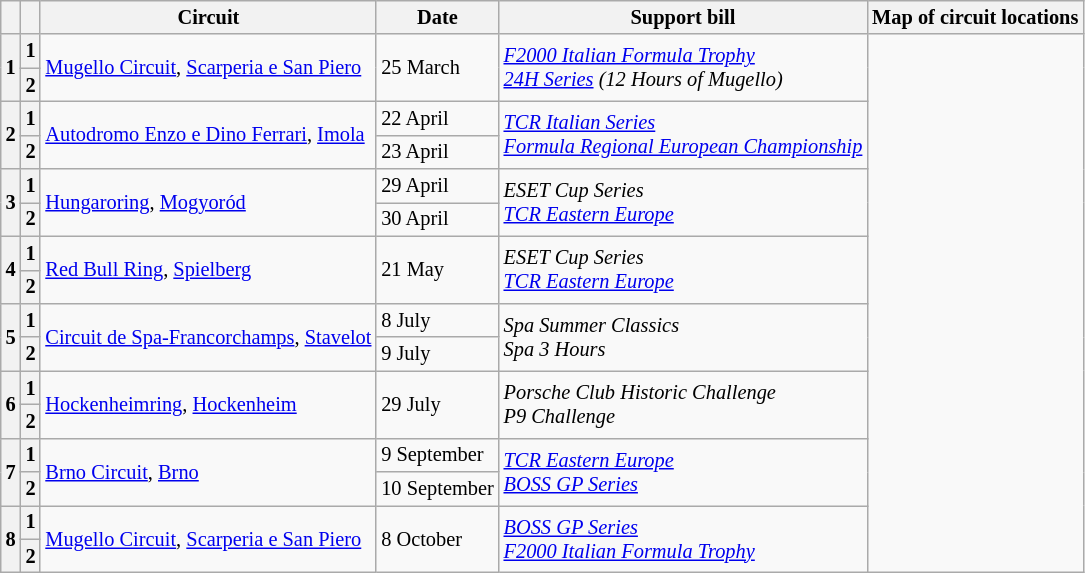<table class="wikitable" style="font-size: 85%">
<tr>
<th></th>
<th></th>
<th>Circuit</th>
<th>Date</th>
<th>Support bill</th>
<th>Map of circuit locations</th>
</tr>
<tr>
<th rowspan="2">1</th>
<th>1</th>
<td rowspan="2"> <a href='#'>Mugello Circuit</a>, <a href='#'>Scarperia e San Piero</a></td>
<td rowspan="2">25 March</td>
<td rowspan="2"><em><a href='#'>F2000 Italian Formula Trophy</a><br><a href='#'>24H Series</a> (12 Hours of Mugello)</em></td>
<td rowspan="16"></td>
</tr>
<tr>
<th>2</th>
</tr>
<tr>
<th rowspan="2">2</th>
<th>1</th>
<td rowspan="2"> <a href='#'>Autodromo Enzo e Dino Ferrari</a>, <a href='#'>Imola</a></td>
<td>22 April</td>
<td rowspan="2"><em><a href='#'>TCR Italian Series</a></em><br><a href='#'><em>Formula Regional European Championship</em></a></td>
</tr>
<tr>
<th>2</th>
<td>23 April</td>
</tr>
<tr>
<th rowspan="2">3</th>
<th>1</th>
<td rowspan="2"> <a href='#'>Hungaroring</a>, <a href='#'>Mogyoród</a></td>
<td>29 April</td>
<td rowspan="2"><em>ESET Cup Series<br><a href='#'>TCR Eastern Europe</a></em></td>
</tr>
<tr>
<th>2</th>
<td>30 April</td>
</tr>
<tr>
<th rowspan="2">4</th>
<th>1</th>
<td rowspan="2"> <a href='#'>Red Bull Ring</a>, <a href='#'>Spielberg</a></td>
<td rowspan="2">21 May</td>
<td rowspan="2"><em>ESET Cup Series<br><a href='#'>TCR Eastern Europe</a></em></td>
</tr>
<tr>
<th>2</th>
</tr>
<tr>
<th rowspan="2">5</th>
<th>1</th>
<td rowspan="2"> <a href='#'>Circuit de Spa-Francorchamps</a>, <a href='#'>Stavelot</a></td>
<td>8 July</td>
<td rowspan="2"><em>Spa Summer Classics<br>Spa 3 Hours</em></td>
</tr>
<tr>
<th>2</th>
<td>9 July</td>
</tr>
<tr>
<th rowspan="2">6</th>
<th>1</th>
<td rowspan="2"> <a href='#'>Hockenheimring</a>, <a href='#'>Hockenheim</a></td>
<td rowspan="2">29 July</td>
<td rowspan="2"><em>Porsche Club Historic Challenge<br>P9 Challenge</em></td>
</tr>
<tr>
<th>2</th>
</tr>
<tr>
<th rowspan="2">7</th>
<th>1</th>
<td rowspan="2"> <a href='#'>Brno Circuit</a>, <a href='#'>Brno</a></td>
<td>9 September</td>
<td rowspan="2"><em><a href='#'>TCR Eastern Europe</a><br><a href='#'>BOSS GP Series</a></em></td>
</tr>
<tr>
<th>2</th>
<td>10 September</td>
</tr>
<tr>
<th rowspan="2">8</th>
<th>1</th>
<td rowspan="2"> <a href='#'>Mugello Circuit</a>, <a href='#'>Scarperia e San Piero</a></td>
<td rowspan="2">8 October</td>
<td rowspan="2"><em><a href='#'>BOSS GP Series</a><br><a href='#'>F2000 Italian Formula Trophy</a></em></td>
</tr>
<tr>
<th>2</th>
</tr>
</table>
